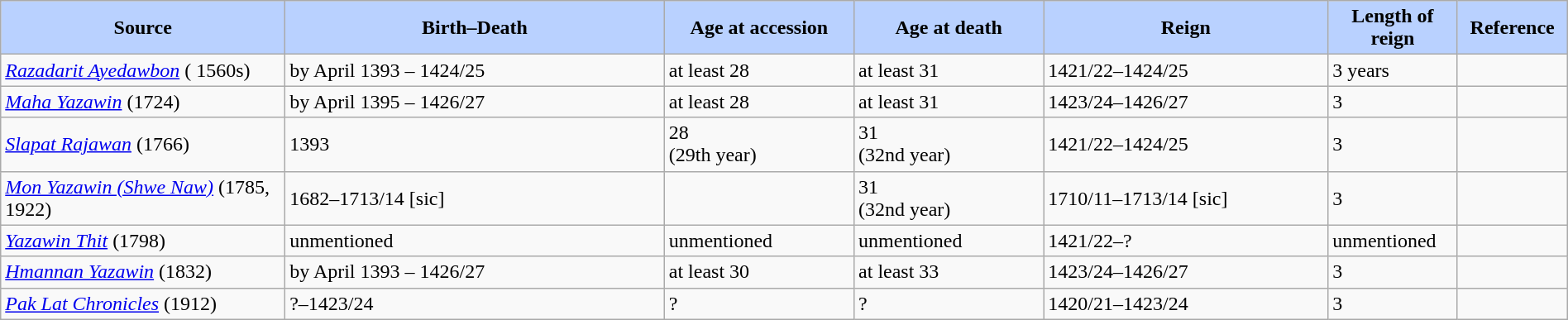<table width=100% class="wikitable">
<tr>
<th style="background-color:#B9D1FF" width=15%>Source</th>
<th style="background-color:#B9D1FF" width=20%>Birth–Death</th>
<th style="background-color:#B9D1FF" width=10%>Age at accession</th>
<th style="background-color:#B9D1FF" width=10%>Age at death</th>
<th style="background-color:#B9D1FF" width=15%>Reign</th>
<th style="background-color:#B9D1FF" width=5%>Length of reign</th>
<th style="background-color:#B9D1FF" width=5%>Reference</th>
</tr>
<tr>
<td><em><a href='#'>Razadarit Ayedawbon</a></em> ( 1560s)</td>
<td>by April 1393 – 1424/25</td>
<td>at least 28</td>
<td>at least 31</td>
<td>1421/22–1424/25</td>
<td>3 years</td>
<td></td>
</tr>
<tr>
<td><em><a href='#'>Maha Yazawin</a></em> (1724)</td>
<td>by April 1395 – 1426/27</td>
<td>at least 28</td>
<td>at least 31</td>
<td>1423/24–1426/27</td>
<td>3</td>
<td></td>
</tr>
<tr>
<td><em><a href='#'>Slapat Rajawan</a></em> (1766)</td>
<td> 1393</td>
<td>28 <br> (29th year)</td>
<td>31 <br> (32nd year)</td>
<td>1421/22–1424/25</td>
<td>3</td>
<td></td>
</tr>
<tr>
<td><em><a href='#'>Mon Yazawin (Shwe Naw)</a></em> (1785, 1922)</td>
<td> 1682–1713/14 [sic]</td>
<td></td>
<td>31 <br> (32nd year)</td>
<td>1710/11–1713/14 [sic]</td>
<td>3</td>
<td></td>
</tr>
<tr>
<td><em><a href='#'>Yazawin Thit</a></em> (1798)</td>
<td>unmentioned</td>
<td>unmentioned</td>
<td>unmentioned</td>
<td>1421/22–?</td>
<td>unmentioned</td>
<td></td>
</tr>
<tr>
<td><em><a href='#'>Hmannan Yazawin</a></em> (1832)</td>
<td>by April 1393 – 1426/27</td>
<td>at least 30</td>
<td>at least 33</td>
<td>1423/24–1426/27</td>
<td>3</td>
<td></td>
</tr>
<tr>
<td><em><a href='#'>Pak Lat Chronicles</a></em> (1912)</td>
<td>?–1423/24</td>
<td>?</td>
<td>?</td>
<td>1420/21–1423/24</td>
<td>3</td>
<td></td>
</tr>
</table>
